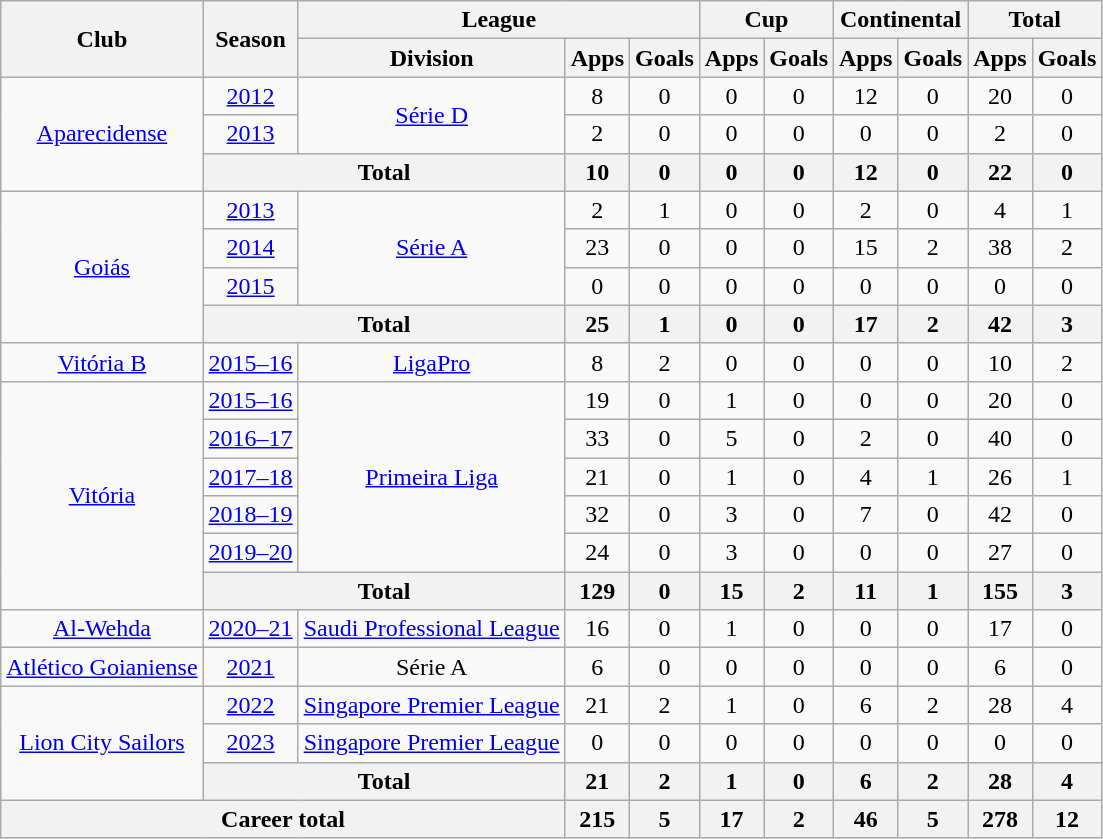<table class="wikitable" style="text-align: center">
<tr>
<th rowspan="2">Club</th>
<th rowspan="2">Season</th>
<th colspan="3">League</th>
<th colspan="2">Cup</th>
<th colspan="2">Continental</th>
<th colspan="2">Total</th>
</tr>
<tr>
<th>Division</th>
<th>Apps</th>
<th>Goals</th>
<th>Apps</th>
<th>Goals</th>
<th>Apps</th>
<th>Goals</th>
<th>Apps</th>
<th>Goals</th>
</tr>
<tr>
<td rowspan="3"><a href='#'>Aparecidense</a></td>
<td><a href='#'>2012</a></td>
<td rowspan="2"><a href='#'>Série D</a></td>
<td>8</td>
<td>0</td>
<td>0</td>
<td>0</td>
<td>12</td>
<td>0</td>
<td>20</td>
<td>0</td>
</tr>
<tr>
<td><a href='#'>2013</a></td>
<td>2</td>
<td>0</td>
<td>0</td>
<td>0</td>
<td>0</td>
<td>0</td>
<td>2</td>
<td>0</td>
</tr>
<tr>
<th colspan=2>Total</th>
<th>10</th>
<th>0</th>
<th>0</th>
<th>0</th>
<th>12</th>
<th>0</th>
<th>22</th>
<th>0</th>
</tr>
<tr>
<td rowspan="4"><a href='#'>Goiás</a></td>
<td><a href='#'>2013</a></td>
<td rowspan="3"><a href='#'>Série A</a></td>
<td>2</td>
<td>1</td>
<td>0</td>
<td>0</td>
<td>2</td>
<td>0</td>
<td>4</td>
<td>1</td>
</tr>
<tr>
<td><a href='#'>2014</a></td>
<td>23</td>
<td>0</td>
<td>0</td>
<td>0</td>
<td>15</td>
<td>2</td>
<td>38</td>
<td>2</td>
</tr>
<tr>
<td><a href='#'>2015</a></td>
<td>0</td>
<td>0</td>
<td>0</td>
<td>0</td>
<td>0</td>
<td>0</td>
<td>0</td>
<td>0</td>
</tr>
<tr>
<th colspan=2>Total</th>
<th>25</th>
<th>1</th>
<th>0</th>
<th>0</th>
<th>17</th>
<th>2</th>
<th>42</th>
<th>3</th>
</tr>
<tr>
<td><a href='#'>Vitória B</a></td>
<td><a href='#'>2015–16</a></td>
<td><a href='#'>LigaPro</a></td>
<td>8</td>
<td>2</td>
<td>0</td>
<td>0</td>
<td>0</td>
<td>0</td>
<td>10</td>
<td>2</td>
</tr>
<tr>
<td rowspan="6"><a href='#'>Vitória</a></td>
<td><a href='#'>2015–16</a></td>
<td rowspan="5"><a href='#'>Primeira Liga</a></td>
<td>19</td>
<td>0</td>
<td>1</td>
<td>0</td>
<td>0</td>
<td>0</td>
<td>20</td>
<td>0</td>
</tr>
<tr>
<td><a href='#'>2016–17</a></td>
<td>33</td>
<td>0</td>
<td>5</td>
<td>0</td>
<td>2</td>
<td>0</td>
<td>40</td>
<td>0</td>
</tr>
<tr>
<td><a href='#'>2017–18</a></td>
<td>21</td>
<td>0</td>
<td>1</td>
<td>0</td>
<td>4</td>
<td>1</td>
<td>26</td>
<td>1</td>
</tr>
<tr>
<td><a href='#'>2018–19</a></td>
<td>32</td>
<td>0</td>
<td>3</td>
<td>0</td>
<td>7</td>
<td>0</td>
<td>42</td>
<td>0</td>
</tr>
<tr>
<td><a href='#'>2019–20</a></td>
<td>24</td>
<td>0</td>
<td>3</td>
<td>0</td>
<td>0</td>
<td>0</td>
<td>27</td>
<td>0</td>
</tr>
<tr>
<th colspan="2">Total</th>
<th>129</th>
<th>0</th>
<th>15</th>
<th>2</th>
<th>11</th>
<th>1</th>
<th>155</th>
<th>3</th>
</tr>
<tr>
<td><a href='#'>Al-Wehda</a></td>
<td><a href='#'>2020–21</a></td>
<td><a href='#'>Saudi Professional League</a></td>
<td>16</td>
<td>0</td>
<td>1</td>
<td>0</td>
<td>0</td>
<td>0</td>
<td>17</td>
<td>0</td>
</tr>
<tr>
<td><a href='#'>Atlético Goianiense</a></td>
<td><a href='#'>2021</a></td>
<td>Série A</td>
<td>6</td>
<td>0</td>
<td>0</td>
<td>0</td>
<td>0</td>
<td>0</td>
<td>6</td>
<td>0</td>
</tr>
<tr>
<td rowspan="3"><a href='#'>Lion City Sailors</a></td>
<td><a href='#'>2022</a></td>
<td><a href='#'>Singapore Premier League</a></td>
<td>21</td>
<td>2</td>
<td>1</td>
<td>0</td>
<td>6</td>
<td>2</td>
<td>28</td>
<td>4</td>
</tr>
<tr>
<td><a href='#'>2023</a></td>
<td><a href='#'>Singapore Premier League</a></td>
<td>0</td>
<td>0</td>
<td>0</td>
<td>0</td>
<td>0</td>
<td>0</td>
<td>0</td>
<td>0</td>
</tr>
<tr>
<th colspan="2">Total</th>
<th>21</th>
<th>2</th>
<th>1</th>
<th>0</th>
<th>6</th>
<th>2</th>
<th>28</th>
<th>4</th>
</tr>
<tr>
<th colspan=3>Career total</th>
<th>215</th>
<th>5</th>
<th>17</th>
<th>2</th>
<th>46</th>
<th>5</th>
<th>278</th>
<th>12</th>
</tr>
</table>
